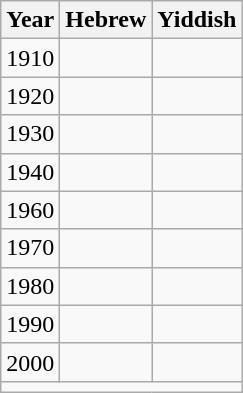<table class="wikitable floatright">
<tr>
<th>Year</th>
<th>Hebrew</th>
<th>Yiddish</th>
</tr>
<tr>
<td>1910</td>
<td></td>
<td></td>
</tr>
<tr>
<td>1920</td>
<td></td>
<td></td>
</tr>
<tr>
<td>1930</td>
<td></td>
<td></td>
</tr>
<tr>
<td>1940</td>
<td></td>
<td></td>
</tr>
<tr>
<td>1960</td>
<td></td>
<td></td>
</tr>
<tr>
<td>1970</td>
<td></td>
<td></td>
</tr>
<tr>
<td>1980</td>
<td></td>
<td></td>
</tr>
<tr>
<td>1990</td>
<td></td>
<td></td>
</tr>
<tr>
<td>2000</td>
<td></td>
<td></td>
</tr>
<tr>
<td colspan="3"></td>
</tr>
</table>
